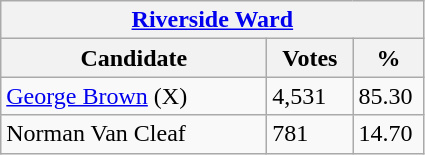<table class="wikitable">
<tr>
<th colspan="3"><a href='#'>Riverside Ward</a></th>
</tr>
<tr>
<th style="width: 170px">Candidate</th>
<th style="width: 50px">Votes</th>
<th style="width: 40px">%</th>
</tr>
<tr>
<td><a href='#'>George Brown</a> (X)</td>
<td>4,531</td>
<td>85.30</td>
</tr>
<tr>
<td>Norman Van Cleaf</td>
<td>781</td>
<td>14.70</td>
</tr>
</table>
